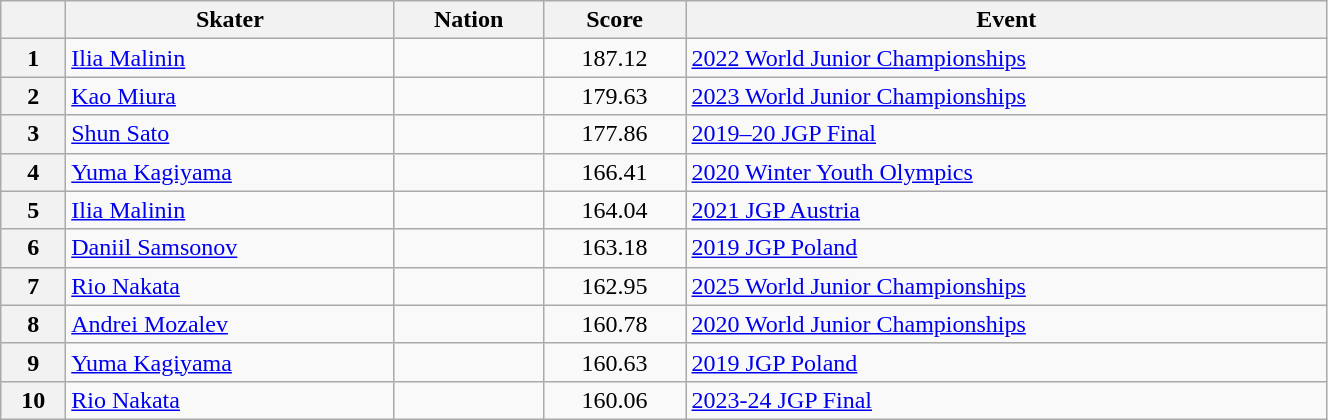<table class="wikitable sortable" style="text-align:left; width:70%">
<tr>
<th scope="col"></th>
<th scope="col">Skater</th>
<th scope="col">Nation</th>
<th scope="col">Score</th>
<th scope="col">Event</th>
</tr>
<tr>
<th scope="row">1</th>
<td><a href='#'>Ilia Malinin</a></td>
<td></td>
<td style="text-align:center;">187.12</td>
<td><a href='#'>2022 World Junior Championships</a></td>
</tr>
<tr>
<th scope="row">2</th>
<td><a href='#'>Kao Miura</a></td>
<td></td>
<td style="text-align:center;">179.63</td>
<td><a href='#'>2023 World Junior Championships</a></td>
</tr>
<tr>
<th scope="row">3</th>
<td><a href='#'>Shun Sato</a></td>
<td></td>
<td style="text-align:center;">177.86</td>
<td><a href='#'>2019–20 JGP Final</a></td>
</tr>
<tr>
<th scope="row">4</th>
<td><a href='#'>Yuma Kagiyama</a></td>
<td></td>
<td style="text-align:center;">166.41</td>
<td><a href='#'>2020 Winter Youth Olympics</a></td>
</tr>
<tr>
<th scope="row">5</th>
<td><a href='#'>Ilia Malinin</a></td>
<td></td>
<td style="text-align:center;">164.04</td>
<td><a href='#'>2021 JGP Austria</a></td>
</tr>
<tr>
<th scope="row">6</th>
<td><a href='#'>Daniil Samsonov</a></td>
<td></td>
<td style="text-align:center;">163.18</td>
<td><a href='#'>2019 JGP Poland</a></td>
</tr>
<tr>
<th scope="row">7</th>
<td><a href='#'>Rio Nakata</a></td>
<td></td>
<td style="text-align:center;">162.95</td>
<td><a href='#'>2025 World Junior Championships</a></td>
</tr>
<tr>
<th scope="row">8</th>
<td><a href='#'>Andrei Mozalev</a></td>
<td></td>
<td style="text-align:center;">160.78</td>
<td><a href='#'>2020 World Junior Championships</a></td>
</tr>
<tr>
<th scope="row">9</th>
<td><a href='#'>Yuma Kagiyama</a></td>
<td></td>
<td style="text-align:center;">160.63</td>
<td><a href='#'>2019 JGP Poland</a></td>
</tr>
<tr>
<th scope="row">10</th>
<td><a href='#'>Rio Nakata</a></td>
<td></td>
<td style="text-align:center;">160.06</td>
<td><a href='#'>2023-24 JGP Final</a></td>
</tr>
</table>
